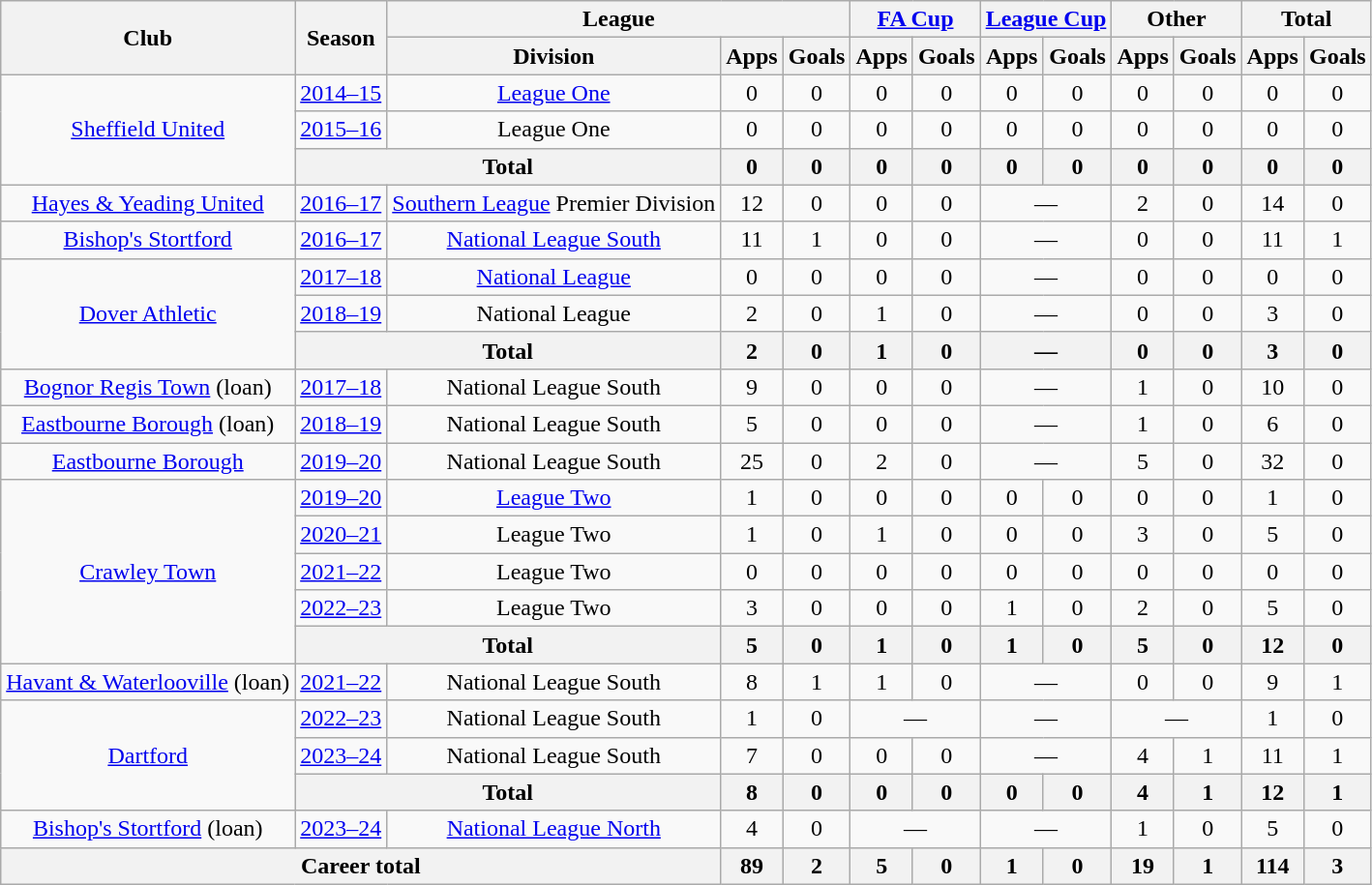<table class=wikitable style="text-align:center">
<tr>
<th rowspan=2>Club</th>
<th rowspan=2>Season</th>
<th colspan=3>League</th>
<th colspan=2><a href='#'>FA Cup</a></th>
<th colspan=2><a href='#'>League Cup</a></th>
<th colspan=2>Other</th>
<th colspan=2>Total</th>
</tr>
<tr>
<th>Division</th>
<th>Apps</th>
<th>Goals</th>
<th>Apps</th>
<th>Goals</th>
<th>Apps</th>
<th>Goals</th>
<th>Apps</th>
<th>Goals</th>
<th>Apps</th>
<th>Goals</th>
</tr>
<tr>
<td rowspan="3"><a href='#'>Sheffield United</a></td>
<td><a href='#'>2014–15</a></td>
<td><a href='#'>League One</a></td>
<td>0</td>
<td>0</td>
<td>0</td>
<td>0</td>
<td>0</td>
<td 0>0</td>
<td>0</td>
<td>0</td>
<td>0</td>
<td>0</td>
</tr>
<tr>
<td><a href='#'>2015–16</a></td>
<td>League One</td>
<td>0</td>
<td>0</td>
<td>0</td>
<td>0</td>
<td>0</td>
<td 0>0</td>
<td>0</td>
<td>0</td>
<td>0</td>
<td>0</td>
</tr>
<tr>
<th colspan="2">Total</th>
<th>0</th>
<th>0</th>
<th>0</th>
<th>0</th>
<th>0</th>
<th>0</th>
<th>0</th>
<th>0</th>
<th>0</th>
<th>0</th>
</tr>
<tr>
<td><a href='#'>Hayes & Yeading United</a></td>
<td><a href='#'>2016–17</a></td>
<td><a href='#'>Southern League</a> Premier Division</td>
<td>12</td>
<td>0</td>
<td>0</td>
<td>0</td>
<td colspan="2">—</td>
<td>2</td>
<td>0</td>
<td>14</td>
<td>0</td>
</tr>
<tr>
<td><a href='#'>Bishop's Stortford</a></td>
<td><a href='#'>2016–17</a></td>
<td><a href='#'>National League South</a></td>
<td>11</td>
<td>1</td>
<td>0</td>
<td>0</td>
<td colspan="2">—</td>
<td>0</td>
<td>0</td>
<td>11</td>
<td>1</td>
</tr>
<tr>
<td rowspan="3"><a href='#'>Dover Athletic</a></td>
<td><a href='#'>2017–18</a></td>
<td><a href='#'>National League</a></td>
<td>0</td>
<td>0</td>
<td>0</td>
<td>0</td>
<td colspan="2">—</td>
<td>0</td>
<td>0</td>
<td>0</td>
<td>0</td>
</tr>
<tr>
<td><a href='#'>2018–19</a></td>
<td>National League</td>
<td>2</td>
<td>0</td>
<td>1</td>
<td>0</td>
<td colspan="2">—</td>
<td>0</td>
<td>0</td>
<td>3</td>
<td>0</td>
</tr>
<tr>
<th colspan="2">Total</th>
<th>2</th>
<th>0</th>
<th>1</th>
<th>0</th>
<th colspan="2">—</th>
<th>0</th>
<th>0</th>
<th>3</th>
<th>0</th>
</tr>
<tr>
<td><a href='#'>Bognor Regis Town</a> (loan)</td>
<td><a href='#'>2017–18</a></td>
<td>National League South</td>
<td>9</td>
<td>0</td>
<td>0</td>
<td>0</td>
<td colspan="2">—</td>
<td>1</td>
<td>0</td>
<td>10</td>
<td>0</td>
</tr>
<tr>
<td><a href='#'>Eastbourne Borough</a> (loan)</td>
<td><a href='#'>2018–19</a></td>
<td>National League South</td>
<td>5</td>
<td>0</td>
<td>0</td>
<td>0</td>
<td colspan="2">—</td>
<td>1</td>
<td>0</td>
<td>6</td>
<td>0</td>
</tr>
<tr>
<td><a href='#'>Eastbourne Borough</a></td>
<td><a href='#'>2019–20</a></td>
<td>National League South</td>
<td>25</td>
<td>0</td>
<td>2</td>
<td>0</td>
<td colspan="2">—</td>
<td>5</td>
<td>0</td>
<td>32</td>
<td>0</td>
</tr>
<tr>
<td rowspan="5"><a href='#'>Crawley Town</a></td>
<td><a href='#'>2019–20</a></td>
<td><a href='#'>League Two</a></td>
<td>1</td>
<td>0</td>
<td>0</td>
<td>0</td>
<td>0</td>
<td>0</td>
<td>0</td>
<td>0</td>
<td>1</td>
<td>0</td>
</tr>
<tr>
<td><a href='#'>2020–21</a></td>
<td>League Two</td>
<td>1</td>
<td>0</td>
<td>1</td>
<td>0</td>
<td>0</td>
<td>0</td>
<td>3</td>
<td>0</td>
<td>5</td>
<td>0</td>
</tr>
<tr>
<td><a href='#'>2021–22</a></td>
<td>League Two</td>
<td>0</td>
<td>0</td>
<td>0</td>
<td>0</td>
<td>0</td>
<td>0</td>
<td>0</td>
<td>0</td>
<td>0</td>
<td>0</td>
</tr>
<tr>
<td><a href='#'>2022–23</a></td>
<td>League Two</td>
<td>3</td>
<td>0</td>
<td>0</td>
<td>0</td>
<td>1</td>
<td>0</td>
<td>2</td>
<td>0</td>
<td>5</td>
<td>0</td>
</tr>
<tr>
<th colspan="2">Total</th>
<th>5</th>
<th>0</th>
<th>1</th>
<th>0</th>
<th>1</th>
<th>0</th>
<th>5</th>
<th>0</th>
<th>12</th>
<th>0</th>
</tr>
<tr>
<td><a href='#'>Havant & Waterlooville</a> (loan)</td>
<td><a href='#'>2021–22</a></td>
<td>National League South</td>
<td>8</td>
<td>1</td>
<td>1</td>
<td>0</td>
<td colspan="2">—</td>
<td>0</td>
<td>0</td>
<td>9</td>
<td>1</td>
</tr>
<tr>
<td rowspan="3"><a href='#'>Dartford</a></td>
<td><a href='#'>2022–23</a></td>
<td>National League South</td>
<td>1</td>
<td>0</td>
<td colspan="2">—</td>
<td colspan="2">—</td>
<td colspan="2">—</td>
<td>1</td>
<td>0</td>
</tr>
<tr>
<td><a href='#'>2023–24</a></td>
<td>National League South</td>
<td>7</td>
<td>0</td>
<td>0</td>
<td>0</td>
<td colspan="2">—</td>
<td>4</td>
<td>1</td>
<td>11</td>
<td>1</td>
</tr>
<tr>
<th colspan="2">Total</th>
<th>8</th>
<th>0</th>
<th>0</th>
<th>0</th>
<th>0</th>
<th>0</th>
<th>4</th>
<th>1</th>
<th>12</th>
<th>1</th>
</tr>
<tr>
<td><a href='#'>Bishop's Stortford</a> (loan)</td>
<td><a href='#'>2023–24</a></td>
<td><a href='#'>National League North</a></td>
<td>4</td>
<td>0</td>
<td colspan="2">—</td>
<td colspan="2">—</td>
<td>1</td>
<td>0</td>
<td>5</td>
<td>0</td>
</tr>
<tr>
<th colspan="3">Career total</th>
<th>89</th>
<th>2</th>
<th>5</th>
<th>0</th>
<th>1</th>
<th>0</th>
<th>19</th>
<th>1</th>
<th>114</th>
<th>3</th>
</tr>
</table>
